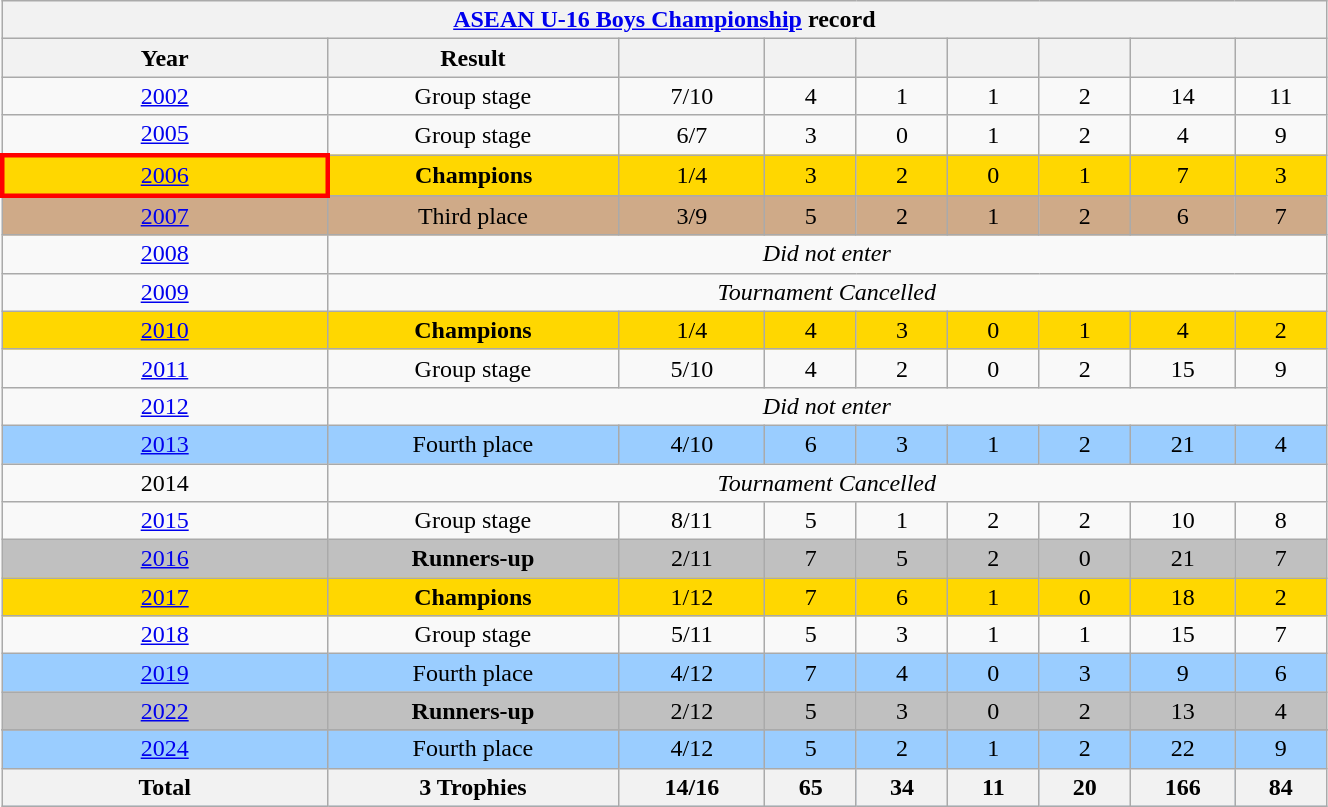<table class="wikitable" style="text-align:center; width:70%;">
<tr>
<th colspan=9><a href='#'>ASEAN U-16 Boys Championship</a> record</th>
</tr>
<tr>
<th width="90">Year</th>
<th width="80">Result</th>
<th width="20"></th>
<th width="20"></th>
<th width="20"></th>
<th width="20"></th>
<th width="20"></th>
<th width="20"></th>
<th width="20"></th>
</tr>
<tr>
<td> <a href='#'>2002</a></td>
<td>Group stage</td>
<td>7/10</td>
<td>4</td>
<td>1</td>
<td>1</td>
<td>2</td>
<td>14</td>
<td>11</td>
</tr>
<tr>
<td> <a href='#'>2005</a></td>
<td>Group stage</td>
<td>6/7</td>
<td>3</td>
<td>0</td>
<td>1</td>
<td>2</td>
<td>4</td>
<td>9</td>
</tr>
<tr style="background-color:gold;">
<td style="border:3px solid red;"> <a href='#'>2006</a></td>
<td><strong>Champions</strong></td>
<td>1/4</td>
<td>3</td>
<td>2</td>
<td>0</td>
<td>1</td>
<td>7</td>
<td>3</td>
</tr>
<tr style="background-color:#CFAA88;">
<td> <a href='#'>2007</a></td>
<td>Third place</td>
<td>3/9</td>
<td>5</td>
<td>2</td>
<td>1</td>
<td>2</td>
<td>6</td>
<td>7</td>
</tr>
<tr>
<td> <a href='#'>2008</a></td>
<td colspan="8"><em>Did not enter</em></td>
</tr>
<tr>
<td> <a href='#'>2009</a></td>
<td colspan="8"><em>Tournament Cancelled</em></td>
</tr>
<tr style="background-color:gold;">
<td> <a href='#'>2010</a></td>
<td><strong>Champions</strong></td>
<td>1/4</td>
<td>4</td>
<td>3</td>
<td>0</td>
<td>1</td>
<td>4</td>
<td>2</td>
</tr>
<tr>
<td> <a href='#'>2011</a></td>
<td>Group stage</td>
<td>5/10</td>
<td>4</td>
<td>2</td>
<td>0</td>
<td>2</td>
<td>15</td>
<td>9</td>
</tr>
<tr>
<td> <a href='#'>2012</a></td>
<td colspan="8"><em>Did not enter</em></td>
</tr>
<tr style="background-color:#9acdff;">
<td> <a href='#'>2013</a></td>
<td>Fourth place</td>
<td>4/10</td>
<td>6</td>
<td>3</td>
<td>1</td>
<td>2</td>
<td>21</td>
<td>4</td>
</tr>
<tr>
<td> 2014</td>
<td colspan="8"><em>Tournament Cancelled</em></td>
</tr>
<tr>
<td> <a href='#'>2015</a></td>
<td>Group stage</td>
<td>8/11</td>
<td>5</td>
<td>1</td>
<td>2</td>
<td>2</td>
<td>10</td>
<td>8</td>
</tr>
<tr style="background-color:silver;">
<td> <a href='#'>2016</a></td>
<td><strong>Runners-up</strong></td>
<td>2/11</td>
<td>7</td>
<td>5</td>
<td>2</td>
<td>0</td>
<td>21</td>
<td>7</td>
</tr>
<tr style="background-color:gold;">
<td> <a href='#'>2017</a></td>
<td><strong>Champions</strong></td>
<td>1/12</td>
<td>7</td>
<td>6</td>
<td>1</td>
<td>0</td>
<td>18</td>
<td>2</td>
</tr>
<tr>
<td> <a href='#'>2018</a></td>
<td>Group stage</td>
<td>5/11</td>
<td>5</td>
<td>3</td>
<td>1</td>
<td>1</td>
<td>15</td>
<td>7</td>
</tr>
<tr style="background-color:#9acdff;">
<td> <a href='#'>2019</a></td>
<td>Fourth place</td>
<td>4/12</td>
<td>7</td>
<td>4</td>
<td>0</td>
<td>3</td>
<td>9</td>
<td>6</td>
</tr>
<tr bgcolor=silver>
<td> <a href='#'>2022</a></td>
<td><strong>Runners-up</strong></td>
<td>2/12</td>
<td>5</td>
<td>3</td>
<td>0</td>
<td>2</td>
<td>13</td>
<td>4</td>
</tr>
<tr>
</tr>
<tr style="background-color:#9acdff;">
<td> <a href='#'>2024</a></td>
<td>Fourth place</td>
<td>4/12</td>
<td>5</td>
<td>2</td>
<td>1</td>
<td>2</td>
<td>22</td>
<td>9</td>
</tr>
<tr style="background-color:#9acdff;">
<th>Total</th>
<th>3 Trophies</th>
<th>14/16</th>
<th>65</th>
<th>34</th>
<th>11</th>
<th>20</th>
<th>166</th>
<th>84</th>
</tr>
</table>
